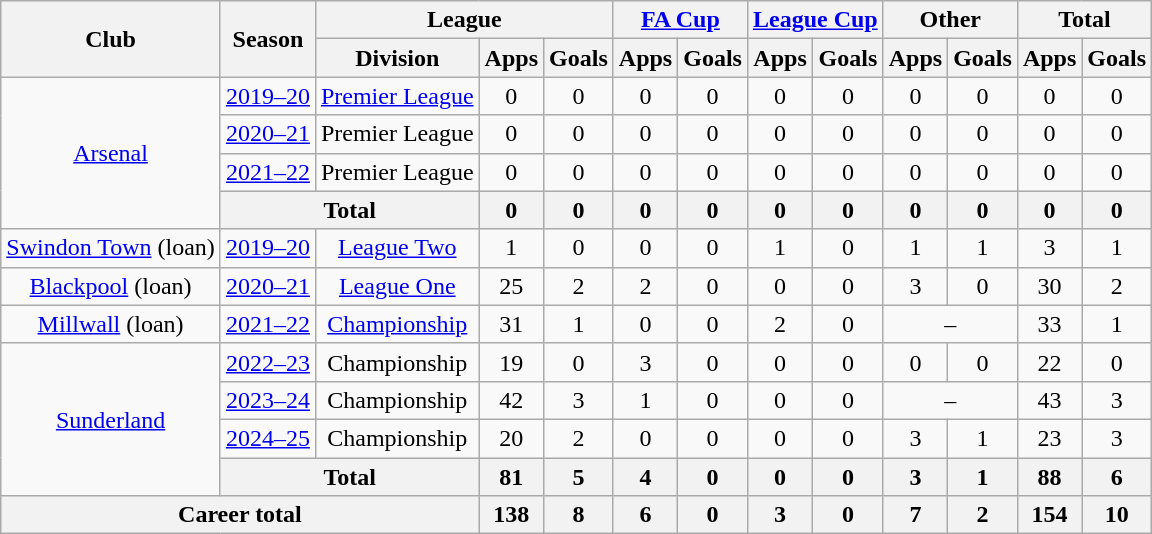<table class="wikitable" style="text-align: center;">
<tr>
<th rowspan="2">Club</th>
<th rowspan="2">Season</th>
<th colspan="3">League</th>
<th colspan="2"><a href='#'>FA Cup</a></th>
<th colspan="2"><a href='#'>League Cup</a></th>
<th colspan="2">Other</th>
<th colspan="2">Total</th>
</tr>
<tr>
<th>Division</th>
<th>Apps</th>
<th>Goals</th>
<th>Apps</th>
<th>Goals</th>
<th>Apps</th>
<th>Goals</th>
<th>Apps</th>
<th>Goals</th>
<th>Apps</th>
<th>Goals</th>
</tr>
<tr>
<td rowspan=4><a href='#'>Arsenal</a></td>
<td><a href='#'>2019–20</a></td>
<td><a href='#'>Premier League</a></td>
<td>0</td>
<td>0</td>
<td>0</td>
<td>0</td>
<td>0</td>
<td>0</td>
<td>0</td>
<td>0</td>
<td>0</td>
<td>0</td>
</tr>
<tr>
<td><a href='#'>2020–21</a></td>
<td>Premier League</td>
<td>0</td>
<td>0</td>
<td>0</td>
<td>0</td>
<td>0</td>
<td>0</td>
<td>0</td>
<td>0</td>
<td>0</td>
<td>0</td>
</tr>
<tr>
<td><a href='#'>2021–22</a></td>
<td>Premier League</td>
<td>0</td>
<td>0</td>
<td>0</td>
<td>0</td>
<td>0</td>
<td>0</td>
<td>0</td>
<td>0</td>
<td>0</td>
<td>0</td>
</tr>
<tr>
<th colspan="2">Total</th>
<th>0</th>
<th>0</th>
<th>0</th>
<th>0</th>
<th>0</th>
<th>0</th>
<th>0</th>
<th>0</th>
<th>0</th>
<th>0</th>
</tr>
<tr>
<td><a href='#'>Swindon Town</a> (loan)</td>
<td><a href='#'>2019–20</a></td>
<td><a href='#'>League Two</a></td>
<td>1</td>
<td>0</td>
<td>0</td>
<td>0</td>
<td>1</td>
<td>0</td>
<td>1</td>
<td>1</td>
<td>3</td>
<td>1</td>
</tr>
<tr>
<td><a href='#'>Blackpool</a> (loan)</td>
<td><a href='#'>2020–21</a></td>
<td><a href='#'>League One</a></td>
<td>25</td>
<td>2</td>
<td>2</td>
<td>0</td>
<td>0</td>
<td>0</td>
<td>3</td>
<td>0</td>
<td>30</td>
<td>2</td>
</tr>
<tr>
<td><a href='#'>Millwall</a> (loan)</td>
<td><a href='#'>2021–22</a></td>
<td><a href='#'>Championship</a></td>
<td>31</td>
<td>1</td>
<td>0</td>
<td>0</td>
<td>2</td>
<td>0</td>
<td colspan="2">–</td>
<td>33</td>
<td>1</td>
</tr>
<tr>
<td rowspan="4"><a href='#'>Sunderland</a></td>
<td><a href='#'>2022–23</a></td>
<td>Championship</td>
<td>19</td>
<td>0</td>
<td>3</td>
<td>0</td>
<td>0</td>
<td>0</td>
<td>0</td>
<td>0</td>
<td>22</td>
<td>0</td>
</tr>
<tr>
<td><a href='#'>2023–24</a></td>
<td>Championship</td>
<td>42</td>
<td>3</td>
<td>1</td>
<td>0</td>
<td>0</td>
<td>0</td>
<td colspan="2">–</td>
<td>43</td>
<td>3</td>
</tr>
<tr>
<td><a href='#'>2024–25</a></td>
<td>Championship</td>
<td>20</td>
<td>2</td>
<td>0</td>
<td>0</td>
<td>0</td>
<td>0</td>
<td>3</td>
<td>1</td>
<td>23</td>
<td>3</td>
</tr>
<tr>
<th colspan="2">Total</th>
<th>81</th>
<th>5</th>
<th>4</th>
<th>0</th>
<th>0</th>
<th>0</th>
<th>3</th>
<th>1</th>
<th>88</th>
<th>6</th>
</tr>
<tr>
<th colspan="3">Career total</th>
<th>138</th>
<th>8</th>
<th>6</th>
<th>0</th>
<th>3</th>
<th>0</th>
<th>7</th>
<th>2</th>
<th>154</th>
<th>10</th>
</tr>
</table>
